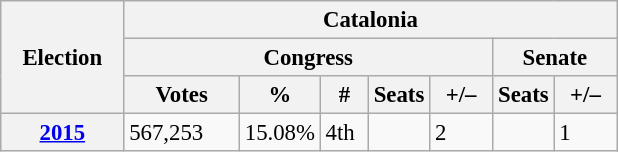<table class="wikitable" style="font-size:95%; text-align:left;">
<tr>
<th rowspan="3" width="75">Election</th>
<th colspan="7">Catalonia</th>
</tr>
<tr>
<th colspan="5">Congress</th>
<th colspan="2">Senate</th>
</tr>
<tr>
<th width="70">Votes</th>
<th width="35">%</th>
<th width="25">#</th>
<th>Seats</th>
<th width="35">+/–</th>
<th>Seats</th>
<th width="35">+/–</th>
</tr>
<tr>
<th><a href='#'>2015</a></th>
<td>567,253</td>
<td>15.08%</td>
<td>4th</td>
<td></td>
<td>2</td>
<td></td>
<td>1</td>
</tr>
</table>
